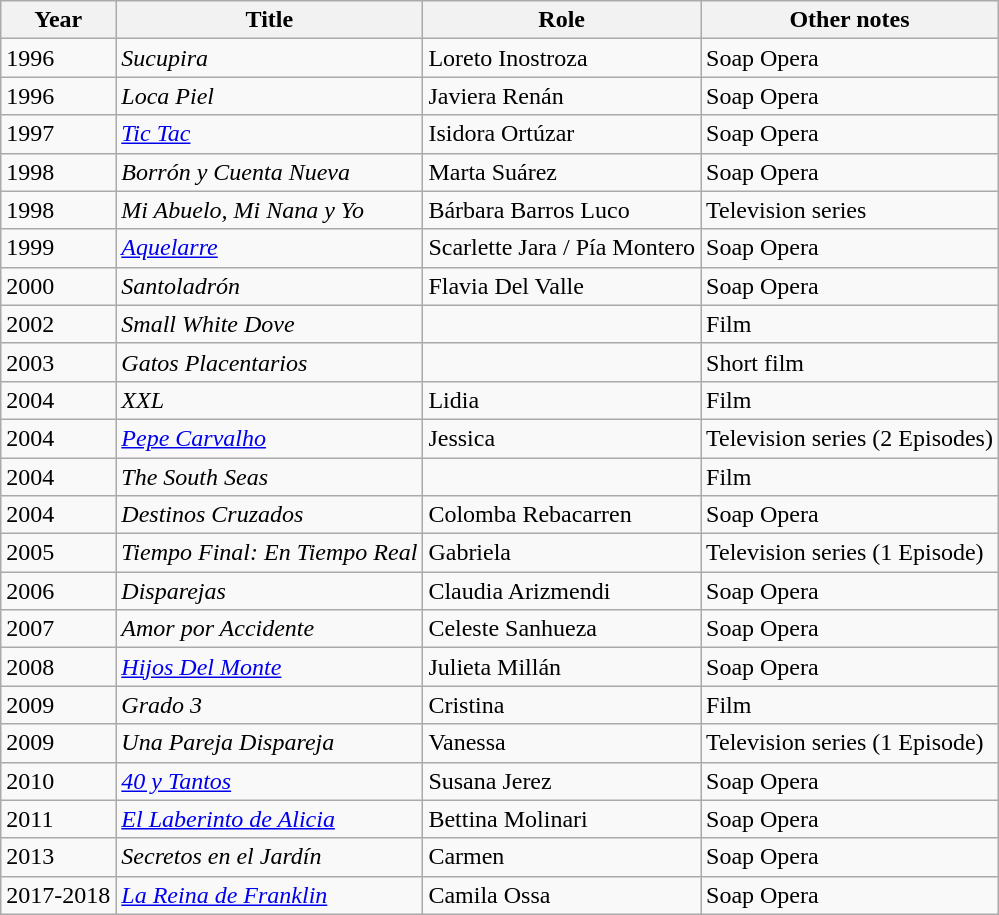<table class="wikitable sortable">
<tr>
<th>Year</th>
<th>Title</th>
<th>Role</th>
<th>Other notes</th>
</tr>
<tr>
<td>1996</td>
<td><em>Sucupira</em></td>
<td>Loreto Inostroza</td>
<td>Soap Opera</td>
</tr>
<tr>
<td>1996</td>
<td><em>Loca Piel</em></td>
<td>Javiera Renán</td>
<td>Soap Opera</td>
</tr>
<tr>
<td>1997</td>
<td><em><a href='#'>Tic Tac</a></em></td>
<td>Isidora Ortúzar</td>
<td>Soap Opera</td>
</tr>
<tr>
<td>1998</td>
<td><em>Borrón y Cuenta Nueva</em></td>
<td>Marta Suárez</td>
<td>Soap Opera</td>
</tr>
<tr>
<td>1998</td>
<td><em>Mi Abuelo, Mi Nana y Yo</em></td>
<td>Bárbara Barros Luco</td>
<td>Television series</td>
</tr>
<tr>
<td>1999</td>
<td><em><a href='#'>Aquelarre</a></em></td>
<td>Scarlette Jara / Pía Montero</td>
<td>Soap Opera</td>
</tr>
<tr>
<td>2000</td>
<td><em>Santoladrón</em></td>
<td>Flavia Del Valle</td>
<td>Soap Opera</td>
</tr>
<tr>
<td>2002</td>
<td><em>Small White Dove</em></td>
<td></td>
<td>Film</td>
</tr>
<tr>
<td>2003</td>
<td><em>Gatos Placentarios</em></td>
<td></td>
<td>Short film</td>
</tr>
<tr>
<td>2004</td>
<td><em>XXL</em></td>
<td>Lidia</td>
<td>Film</td>
</tr>
<tr>
<td>2004</td>
<td><em><a href='#'>Pepe Carvalho</a></em></td>
<td>Jessica</td>
<td>Television series (2 Episodes)</td>
</tr>
<tr>
<td>2004</td>
<td><em>The South Seas</em></td>
<td></td>
<td>Film</td>
</tr>
<tr>
<td>2004</td>
<td><em>Destinos Cruzados</em></td>
<td>Colomba Rebacarren</td>
<td>Soap Opera</td>
</tr>
<tr>
<td>2005</td>
<td><em>Tiempo Final: En Tiempo Real</em></td>
<td>Gabriela</td>
<td>Television series (1 Episode)</td>
</tr>
<tr>
<td>2006</td>
<td><em>Disparejas</em></td>
<td>Claudia Arizmendi</td>
<td>Soap Opera</td>
</tr>
<tr>
<td>2007</td>
<td><em>Amor por Accidente</em></td>
<td>Celeste Sanhueza</td>
<td>Soap Opera</td>
</tr>
<tr>
<td>2008</td>
<td><em><a href='#'>Hijos Del Monte</a></em></td>
<td>Julieta Millán</td>
<td>Soap Opera</td>
</tr>
<tr>
<td>2009</td>
<td><em>Grado 3</em></td>
<td>Cristina</td>
<td>Film</td>
</tr>
<tr>
<td>2009</td>
<td><em>Una Pareja Dispareja</em></td>
<td>Vanessa</td>
<td>Television series (1 Episode)</td>
</tr>
<tr>
<td>2010</td>
<td><em><a href='#'>40 y Tantos</a></em></td>
<td>Susana Jerez</td>
<td>Soap Opera</td>
</tr>
<tr>
<td>2011</td>
<td><em><a href='#'>El Laberinto de Alicia</a></em></td>
<td>Bettina Molinari</td>
<td>Soap Opera</td>
</tr>
<tr>
<td>2013</td>
<td><em>Secretos en el Jardín</em></td>
<td>Carmen</td>
<td>Soap Opera</td>
</tr>
<tr>
<td>2017-2018</td>
<td><em><a href='#'>La Reina de Franklin</a></em></td>
<td>Camila Ossa</td>
<td>Soap Opera</td>
</tr>
</table>
